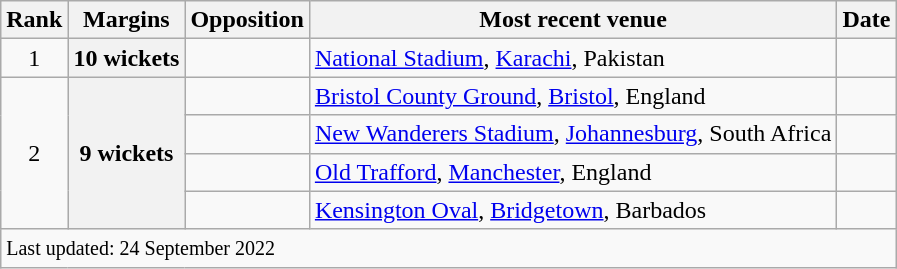<table class="wikitable plainrowheaders">
<tr>
<th scope=col>Rank</th>
<th scope=col>Margins</th>
<th scope=col>Opposition</th>
<th scope=col>Most recent venue</th>
<th scope=col>Date</th>
</tr>
<tr>
<td align=center>1</td>
<th scope="row" style="text-align:center">10 wickets</th>
<td></td>
<td><a href='#'>National Stadium</a>, <a href='#'>Karachi</a>, Pakistan</td>
<td></td>
</tr>
<tr>
<td rowspan="4" align="center">2</td>
<th rowspan="4" scope="row" style="text-align:center">9 wickets</th>
<td></td>
<td><a href='#'>Bristol County Ground</a>, <a href='#'>Bristol</a>, England</td>
<td></td>
</tr>
<tr>
<td></td>
<td><a href='#'>New Wanderers Stadium</a>, <a href='#'>Johannesburg</a>, South Africa</td>
<td></td>
</tr>
<tr>
<td></td>
<td><a href='#'>Old Trafford</a>, <a href='#'>Manchester</a>, England</td>
<td></td>
</tr>
<tr>
<td></td>
<td><a href='#'>Kensington Oval</a>, <a href='#'>Bridgetown</a>, Barbados</td>
<td></td>
</tr>
<tr>
<td colspan=5><small>Last updated: 24 September 2022</small></td>
</tr>
</table>
